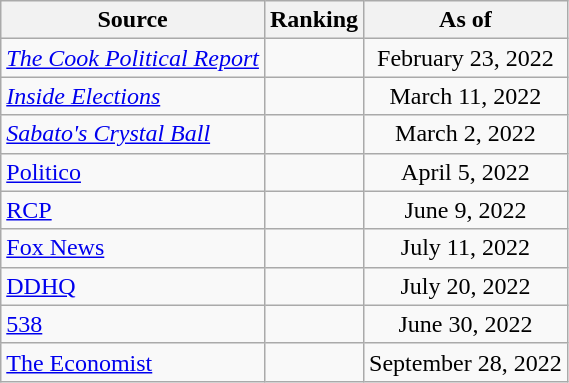<table class="wikitable" style="text-align:center">
<tr>
<th>Source</th>
<th>Ranking</th>
<th>As of</th>
</tr>
<tr>
<td align=left><em><a href='#'>The Cook Political Report</a></em></td>
<td></td>
<td>February 23, 2022</td>
</tr>
<tr>
<td align=left><em><a href='#'>Inside Elections</a></em></td>
<td></td>
<td>March 11, 2022</td>
</tr>
<tr>
<td align=left><em><a href='#'>Sabato's Crystal Ball</a></em></td>
<td></td>
<td>March 2, 2022</td>
</tr>
<tr>
<td style="text-align:left;"><a href='#'>Politico</a></td>
<td></td>
<td>April 5, 2022</td>
</tr>
<tr>
<td style="text-align:left;"><a href='#'>RCP</a></td>
<td></td>
<td>June 9, 2022</td>
</tr>
<tr>
<td align=left><a href='#'>Fox News</a></td>
<td></td>
<td>July 11, 2022</td>
</tr>
<tr>
<td align="left"><a href='#'>DDHQ</a></td>
<td></td>
<td>July 20, 2022</td>
</tr>
<tr>
<td style="text-align:left;"><a href='#'>538</a></td>
<td></td>
<td>June 30, 2022</td>
</tr>
<tr>
<td align="left"><a href='#'>The Economist</a></td>
<td></td>
<td>September 28, 2022</td>
</tr>
</table>
